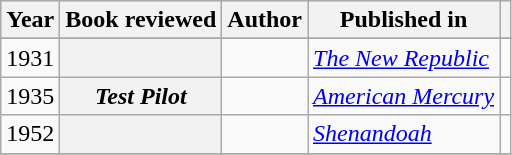<table class="wikitable plainrowheaders sortable">
<tr style="background:#ccc; text-align:center;">
<th scope="col" class="unsortable">Year</th>
<th scope="col" class="unsortable">Book reviewed</th>
<th scope="col" class="unsortable">Author</th>
<th scope="col" class="unsortable">Published in</th>
<th scope="col" class="unsortable"></th>
</tr>
<tr>
</tr>
<tr>
<td>1931</td>
<th scope=row></th>
<td></td>
<td><em><a href='#'>The New Republic</a></em></td>
<td style="text-align:center;"></td>
</tr>
<tr>
<td>1935</td>
<th scope=row><em>Test Pilot</em></th>
<td></td>
<td><em><a href='#'>American Mercury</a></em></td>
<td style="text-align:center;"></td>
</tr>
<tr>
<td>1952</td>
<th scope=row></th>
<td></td>
<td><em><a href='#'>Shenandoah</a></em></td>
<td style="text-align:center;"></td>
</tr>
<tr>
</tr>
</table>
